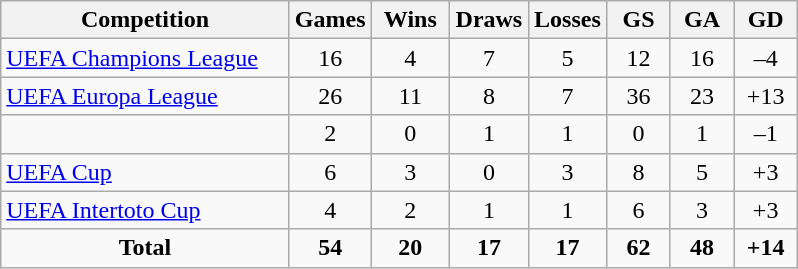<table class="wikitable">
<tr>
<th style="width:185px;">Competition</th>
<th width="45">Games</th>
<th width="45">Wins</th>
<th width="45">Draws</th>
<th width="45">Losses</th>
<th width="35">GS</th>
<th width="35">GA</th>
<th width="35">GD</th>
</tr>
<tr>
<td align=left><a href='#'>UEFA Champions League</a></td>
<td align=center>16</td>
<td align=center>4</td>
<td align=center>7</td>
<td align=center>5</td>
<td align=center>12</td>
<td align=center>16</td>
<td align=center>–4</td>
</tr>
<tr>
<td align=left><a href='#'>UEFA Europa League</a></td>
<td align=center>26</td>
<td align=center>11</td>
<td align=center>8</td>
<td align=center>7</td>
<td align=center>36</td>
<td align=center>23</td>
<td align=center>+13</td>
</tr>
<tr>
<td align=left></td>
<td align=center>2</td>
<td align=center>0</td>
<td align=center>1</td>
<td align=center>1</td>
<td align=center>0</td>
<td align=center>1</td>
<td align=center>–1</td>
</tr>
<tr>
<td align=left><a href='#'>UEFA Cup</a></td>
<td align=center>6</td>
<td align=center>3</td>
<td align=center>0</td>
<td align=center>3</td>
<td align=center>8</td>
<td align=center>5</td>
<td align=center>+3</td>
</tr>
<tr>
<td align=left><a href='#'>UEFA Intertoto Cup</a></td>
<td align=center>4</td>
<td align=center>2</td>
<td align=center>1</td>
<td align=center>1</td>
<td align=center>6</td>
<td align=center>3</td>
<td align=center>+3</td>
</tr>
<tr>
<td align=center><strong>Total</strong></td>
<td align=center><strong>54</strong></td>
<td align=center><strong>20</strong></td>
<td align=center><strong>17</strong></td>
<td align=center><strong>17</strong></td>
<td align=center><strong>62</strong></td>
<td align=center><strong>48</strong></td>
<td align=center><strong>+14</strong></td>
</tr>
</table>
